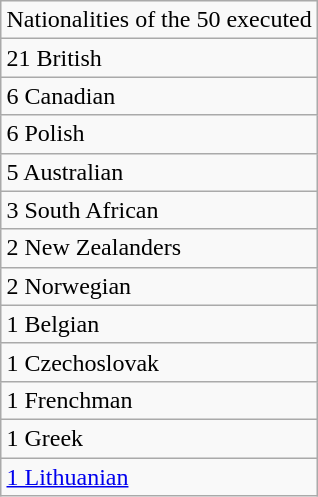<table class="wikitable" align="right">
<tr>
<td>Nationalities of the 50 executed</td>
</tr>
<tr>
<td> 21 British</td>
</tr>
<tr>
<td> 6 Canadian</td>
</tr>
<tr>
<td> 6 Polish</td>
</tr>
<tr>
<td> 5 Australian</td>
</tr>
<tr>
<td> 3 South African</td>
</tr>
<tr>
<td> 2 New Zealanders</td>
</tr>
<tr>
<td> 2 Norwegian</td>
</tr>
<tr>
<td> 1 Belgian</td>
</tr>
<tr>
<td> 1 Czechoslovak</td>
</tr>
<tr>
<td> 1 Frenchman</td>
</tr>
<tr>
<td> 1 Greek</td>
</tr>
<tr>
<td> <a href='#'>1 Lithuanian</a></td>
</tr>
</table>
